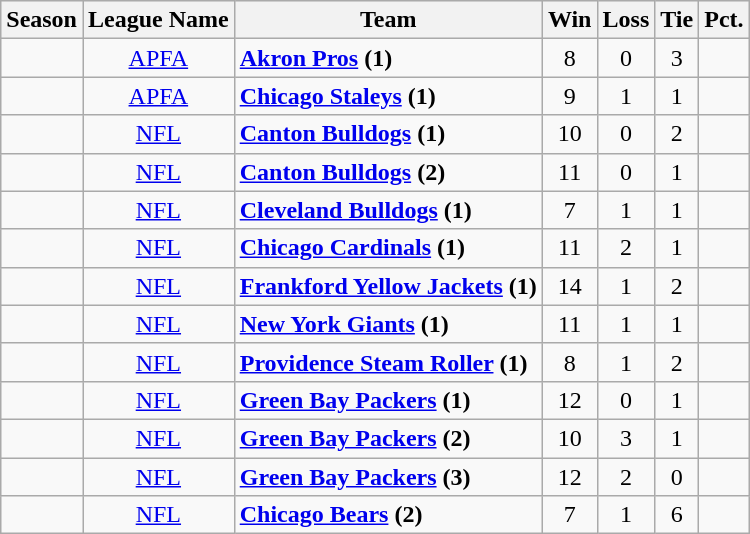<table class="wikitable" style="text-align:center;">
<tr style="background:#efefef;">
<th>Season</th>
<th>League Name</th>
<th>Team</th>
<th>Win</th>
<th>Loss</th>
<th>Tie</th>
<th>Pct.</th>
</tr>
<tr>
<td>  </td>
<td><a href='#'>APFA</a></td>
<td style="text-align:left;"><strong><a href='#'>Akron Pros</a></strong> <strong>(1)</strong></td>
<td>8</td>
<td>0</td>
<td>3</td>
<td></td>
</tr>
<tr>
<td></td>
<td><a href='#'>APFA</a></td>
<td style="text-align:left;"><strong><a href='#'>Chicago Staleys</a></strong>  <strong>(1)</strong></td>
<td>9</td>
<td>1</td>
<td>1</td>
<td></td>
</tr>
<tr>
<td></td>
<td><a href='#'>NFL</a></td>
<td style="text-align:left;"><strong><a href='#'>Canton Bulldogs</a></strong>   <strong>(1)</strong></td>
<td>10</td>
<td>0</td>
<td>2</td>
<td></td>
</tr>
<tr>
<td></td>
<td><a href='#'>NFL</a></td>
<td style="text-align:left;"><strong><a href='#'>Canton Bulldogs</a></strong> <strong>(2)</strong></td>
<td>11</td>
<td>0</td>
<td>1</td>
<td></td>
</tr>
<tr>
<td></td>
<td><a href='#'>NFL</a></td>
<td style="text-align:left;"><strong><a href='#'>Cleveland Bulldogs</a>  (1)</strong></td>
<td>7</td>
<td>1</td>
<td>1</td>
<td></td>
</tr>
<tr>
<td></td>
<td><a href='#'>NFL</a></td>
<td style="text-align:left;"><strong><a href='#'>Chicago Cardinals</a>  (1)</strong></td>
<td>11</td>
<td>2</td>
<td>1</td>
<td></td>
</tr>
<tr>
<td></td>
<td><a href='#'>NFL</a></td>
<td style="text-align:left;"><strong><a href='#'>Frankford Yellow Jackets</a>   (1)</strong></td>
<td>14</td>
<td>1</td>
<td>2</td>
<td></td>
</tr>
<tr>
<td></td>
<td><a href='#'>NFL</a></td>
<td style="text-align:left;"><strong><a href='#'>New York Giants</a>  (1)</strong></td>
<td>11</td>
<td>1</td>
<td>1</td>
<td></td>
</tr>
<tr>
<td></td>
<td><a href='#'>NFL</a></td>
<td style="text-align:left;"><strong><a href='#'>Providence Steam Roller</a> (1)</strong></td>
<td>8</td>
<td>1</td>
<td>2</td>
<td></td>
</tr>
<tr>
<td></td>
<td><a href='#'>NFL</a></td>
<td style="text-align:left;"><strong><a href='#'>Green Bay Packers</a> (1)</strong></td>
<td>12</td>
<td>0</td>
<td>1</td>
<td></td>
</tr>
<tr>
<td></td>
<td><a href='#'>NFL</a></td>
<td style="text-align:left;"><strong><a href='#'>Green Bay Packers</a> (2)</strong></td>
<td>10</td>
<td>3</td>
<td>1</td>
<td></td>
</tr>
<tr>
<td></td>
<td><a href='#'>NFL</a></td>
<td style="text-align:left;"><strong><a href='#'>Green Bay Packers</a> (3)</strong></td>
<td>12</td>
<td>2</td>
<td>0</td>
<td></td>
</tr>
<tr>
<td></td>
<td><a href='#'>NFL</a></td>
<td style="text-align:left;"><strong><a href='#'>Chicago Bears</a> (2)</strong></td>
<td>7</td>
<td>1</td>
<td>6</td>
<td></td>
</tr>
</table>
